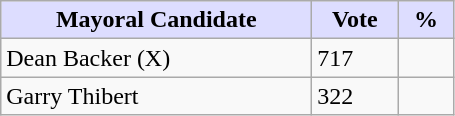<table class="wikitable">
<tr>
<th style="background:#ddf; width:200px;">Mayoral Candidate</th>
<th style="background:#ddf; width:50px;">Vote</th>
<th style="background:#ddf; width:30px;">%</th>
</tr>
<tr>
<td>Dean Backer (X)</td>
<td>717</td>
<td></td>
</tr>
<tr>
<td>Garry Thibert</td>
<td>322</td>
<td></td>
</tr>
</table>
